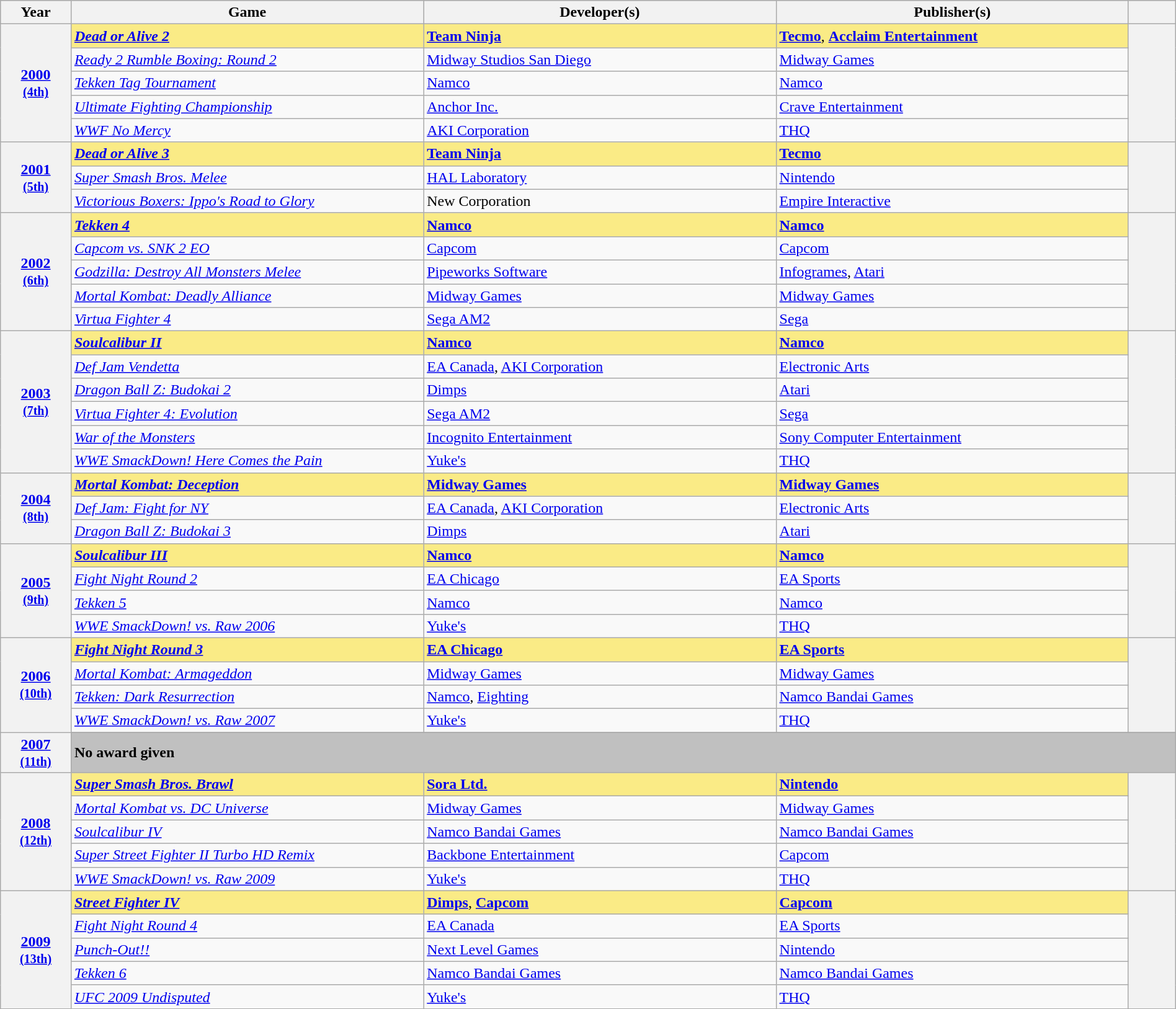<table class="wikitable sortable" style="width:100%">
<tr style="background:#bebebe">
<th scope="col" style="width:6%;">Year</th>
<th scope="col" style="width:30%;">Game</th>
<th scope="col" style="width:30%;">Developer(s)</th>
<th scope="col" style="width:30%;">Publisher(s)</th>
<th scope="col" style="width:4%;" class="unsortable"></th>
</tr>
<tr>
<th scope="row" rowspan="5" style="text-align:center"><a href='#'>2000</a> <br><small><a href='#'>(4th)</a> </small></th>
<td style="background:#FAEB86"><strong><em><a href='#'>Dead or Alive 2</a></em></strong></td>
<td style="background:#FAEB86"><strong><a href='#'>Team Ninja</a></strong></td>
<td style="background:#FAEB86"><strong><a href='#'>Tecmo</a></strong>, <strong><a href='#'>Acclaim Entertainment</a></strong></td>
<th scope="row" rowspan="5" style="text-align;center;"></th>
</tr>
<tr>
<td><em><a href='#'>Ready 2 Rumble Boxing: Round 2</a></em></td>
<td><a href='#'>Midway Studios San Diego</a></td>
<td><a href='#'>Midway Games</a></td>
</tr>
<tr>
<td><em><a href='#'>Tekken Tag Tournament</a></em></td>
<td><a href='#'>Namco</a></td>
<td><a href='#'>Namco</a></td>
</tr>
<tr>
<td><em><a href='#'>Ultimate Fighting Championship</a></em></td>
<td><a href='#'>Anchor Inc.</a></td>
<td><a href='#'>Crave Entertainment</a></td>
</tr>
<tr>
<td><em><a href='#'>WWF No Mercy</a></em></td>
<td><a href='#'>AKI Corporation</a></td>
<td><a href='#'>THQ</a></td>
</tr>
<tr>
<th scope="row" rowspan="3" style="text-align:center"><a href='#'>2001</a> <br><small><a href='#'>(5th)</a> </small></th>
<td style="background:#FAEB86"><strong><em><a href='#'>Dead or Alive 3</a></em></strong></td>
<td style="background:#FAEB86"><strong><a href='#'>Team Ninja</a></strong></td>
<td style="background:#FAEB86"><strong><a href='#'>Tecmo</a></strong></td>
<th scope="row" rowspan="3" style="text-align;center;"><br></th>
</tr>
<tr>
<td><em><a href='#'>Super Smash Bros. Melee</a></em></td>
<td><a href='#'>HAL Laboratory</a></td>
<td><a href='#'>Nintendo</a></td>
</tr>
<tr>
<td><em><a href='#'>Victorious Boxers: Ippo's Road to Glory</a></em></td>
<td>New Corporation</td>
<td><a href='#'>Empire Interactive</a></td>
</tr>
<tr>
<th scope="row" rowspan="5" style="text-align:center"><a href='#'>2002</a> <br><small><a href='#'>(6th)</a> </small></th>
<td style="background:#FAEB86"><strong><em><a href='#'>Tekken 4</a></em></strong></td>
<td style="background:#FAEB86"><strong><a href='#'>Namco</a></strong></td>
<td style="background:#FAEB86"><strong><a href='#'>Namco</a></strong></td>
<th scope="row" rowspan="5" style="text-align;center;"></th>
</tr>
<tr>
<td><em><a href='#'>Capcom vs. SNK 2 EO</a></em></td>
<td><a href='#'>Capcom</a></td>
<td><a href='#'>Capcom</a></td>
</tr>
<tr>
<td><em><a href='#'>Godzilla: Destroy All Monsters Melee</a></em></td>
<td><a href='#'>Pipeworks Software</a></td>
<td><a href='#'>Infogrames</a>, <a href='#'>Atari</a></td>
</tr>
<tr>
<td><em><a href='#'>Mortal Kombat: Deadly Alliance</a></em></td>
<td><a href='#'>Midway Games</a></td>
<td><a href='#'>Midway Games</a></td>
</tr>
<tr>
<td><em><a href='#'>Virtua Fighter 4</a></em></td>
<td><a href='#'>Sega AM2</a></td>
<td><a href='#'>Sega</a></td>
</tr>
<tr>
<th scope="row" rowspan="6" style="text-align:center"><a href='#'>2003</a> <br><small><a href='#'>(7th)</a> </small></th>
<td style="background:#FAEB86"><strong><em><a href='#'>Soulcalibur II</a></em></strong></td>
<td style="background:#FAEB86"><strong><a href='#'>Namco</a></strong></td>
<td style="background:#FAEB86"><strong><a href='#'>Namco</a></strong></td>
<th scope="row" rowspan="6" style="text-align;center;"><br></th>
</tr>
<tr>
<td><em><a href='#'>Def Jam Vendetta</a></em></td>
<td><a href='#'>EA Canada</a>, <a href='#'>AKI Corporation</a></td>
<td><a href='#'>Electronic Arts</a></td>
</tr>
<tr>
<td><em><a href='#'>Dragon Ball Z: Budokai 2</a></em></td>
<td><a href='#'>Dimps</a></td>
<td><a href='#'>Atari</a></td>
</tr>
<tr>
<td><em><a href='#'>Virtua Fighter 4: Evolution</a></em></td>
<td><a href='#'>Sega AM2</a></td>
<td><a href='#'>Sega</a></td>
</tr>
<tr>
<td><em><a href='#'>War of the Monsters</a></em></td>
<td><a href='#'>Incognito Entertainment</a></td>
<td><a href='#'>Sony Computer Entertainment</a></td>
</tr>
<tr>
<td><em><a href='#'>WWE SmackDown! Here Comes the Pain</a></em></td>
<td><a href='#'>Yuke's</a></td>
<td><a href='#'>THQ</a></td>
</tr>
<tr>
<th scope="row" rowspan="3" style="text-align:center"><a href='#'>2004</a> <br><small><a href='#'>(8th)</a> </small></th>
<td style="background:#FAEB86"><strong><em><a href='#'>Mortal Kombat: Deception</a></em></strong></td>
<td style="background:#FAEB86"><strong><a href='#'>Midway Games</a></strong></td>
<td style="background:#FAEB86"><strong><a href='#'>Midway Games</a></strong></td>
<th scope="row" rowspan="3" style="text-align;center;"></th>
</tr>
<tr>
<td><em><a href='#'>Def Jam: Fight for NY</a></em></td>
<td><a href='#'>EA Canada</a>, <a href='#'>AKI Corporation</a></td>
<td><a href='#'>Electronic Arts</a></td>
</tr>
<tr>
<td><em><a href='#'>Dragon Ball Z: Budokai 3</a></em></td>
<td><a href='#'>Dimps</a></td>
<td><a href='#'>Atari</a></td>
</tr>
<tr>
<th scope="row" rowspan="4" style="text-align:center"><a href='#'>2005</a> <br><small><a href='#'>(9th)</a> </small></th>
<td style="background:#FAEB86"><strong><em><a href='#'>Soulcalibur III</a></em></strong></td>
<td style="background:#FAEB86"><strong><a href='#'>Namco</a></strong></td>
<td style="background:#FAEB86"><strong><a href='#'>Namco</a></strong></td>
<th scope="row" rowspan="4" style="text-align;center;"><br></th>
</tr>
<tr>
<td><em><a href='#'>Fight Night Round 2</a></em></td>
<td><a href='#'>EA Chicago</a></td>
<td><a href='#'>EA Sports</a></td>
</tr>
<tr>
<td><em><a href='#'>Tekken 5</a></em></td>
<td><a href='#'>Namco</a></td>
<td><a href='#'>Namco</a></td>
</tr>
<tr>
<td><em><a href='#'>WWE SmackDown! vs. Raw 2006</a></em></td>
<td><a href='#'>Yuke's</a></td>
<td><a href='#'>THQ</a></td>
</tr>
<tr>
<th scope="row" rowspan="4" style="text-align:center"><a href='#'>2006</a> <br><small><a href='#'>(10th)</a> </small></th>
<td style="background:#FAEB86"><strong><em><a href='#'>Fight Night Round 3</a></em></strong></td>
<td style="background:#FAEB86"><strong><a href='#'>EA Chicago</a></strong></td>
<td style="background:#FAEB86"><strong><a href='#'>EA Sports</a></strong></td>
<th scope="row" rowspan="4" style="text-align;center;"></th>
</tr>
<tr>
<td><em><a href='#'>Mortal Kombat: Armageddon</a></em></td>
<td><a href='#'>Midway Games</a></td>
<td><a href='#'>Midway Games</a></td>
</tr>
<tr>
<td><em><a href='#'>Tekken: Dark Resurrection</a></em></td>
<td><a href='#'>Namco</a>, <a href='#'>Eighting</a></td>
<td><a href='#'>Namco Bandai Games</a></td>
</tr>
<tr>
<td><em><a href='#'>WWE SmackDown! vs. Raw 2007</a></em></td>
<td><a href='#'>Yuke's</a></td>
<td><a href='#'>THQ</a></td>
</tr>
<tr>
<th scope="row" rowspan=2 style="text-align:center"><strong><a href='#'>2007</a></strong><br><small><a href='#'>(11th)</a></small></th>
</tr>
<tr bgcolor="silver" rowspan="2">
<td colspan="4"><strong>No award given</strong></td>
</tr>
<tr>
<th scope="row" rowspan="5" style="text-align:center"><a href='#'>2008</a> <br><small><a href='#'>(12th)</a> </small></th>
<td style="background:#FAEB86"><strong><em><a href='#'>Super Smash Bros. Brawl</a></em></strong></td>
<td style="background:#FAEB86"><strong><a href='#'>Sora Ltd.</a></strong></td>
<td style="background:#FAEB86"><strong><a href='#'>Nintendo</a></strong></td>
<th scope="row" rowspan="5" style="text-align;center;"></th>
</tr>
<tr>
<td><em><a href='#'>Mortal Kombat vs. DC Universe</a></em></td>
<td><a href='#'>Midway Games</a></td>
<td><a href='#'>Midway Games</a></td>
</tr>
<tr>
<td><em><a href='#'>Soulcalibur IV</a></em></td>
<td><a href='#'>Namco Bandai Games</a></td>
<td><a href='#'>Namco Bandai Games</a></td>
</tr>
<tr>
<td><em><a href='#'>Super Street Fighter II Turbo HD Remix</a></em></td>
<td><a href='#'>Backbone Entertainment</a></td>
<td><a href='#'>Capcom</a></td>
</tr>
<tr>
<td><em><a href='#'>WWE SmackDown! vs. Raw 2009</a></em></td>
<td><a href='#'>Yuke's</a></td>
<td><a href='#'>THQ</a></td>
</tr>
<tr>
<th scope="row" rowspan="5" style="text-align:center"><a href='#'>2009</a> <br><small><a href='#'>(13th)</a> </small></th>
<td style="background:#FAEB86"><strong><em><a href='#'>Street Fighter IV</a></em></strong></td>
<td style="background:#FAEB86"><strong><a href='#'>Dimps</a></strong>, <strong><a href='#'>Capcom</a></strong></td>
<td style="background:#FAEB86"><strong><a href='#'>Capcom</a></strong></td>
<th scope="row" rowspan="5" style="text-align;center;"></th>
</tr>
<tr>
<td><em><a href='#'>Fight Night Round 4</a></em></td>
<td><a href='#'>EA Canada</a></td>
<td><a href='#'>EA Sports</a></td>
</tr>
<tr>
<td><em><a href='#'>Punch-Out!!</a></em></td>
<td><a href='#'>Next Level Games</a></td>
<td><a href='#'>Nintendo</a></td>
</tr>
<tr>
<td><em><a href='#'>Tekken 6</a></em></td>
<td><a href='#'>Namco Bandai Games</a></td>
<td><a href='#'>Namco Bandai Games</a></td>
</tr>
<tr>
<td><em><a href='#'>UFC 2009 Undisputed</a></em></td>
<td><a href='#'>Yuke's</a></td>
<td><a href='#'>THQ</a></td>
</tr>
</table>
